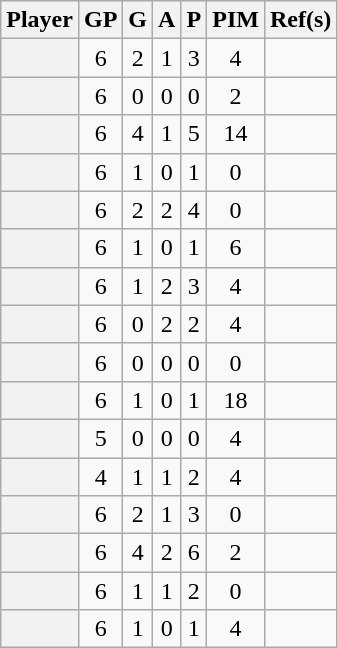<table class="wikitable sortable plainrowheaders" style="text-align:center;">
<tr>
<th scope="col">Player</th>
<th scope="col">GP</th>
<th scope="col">G</th>
<th scope="col">A</th>
<th scope="col">P</th>
<th scope="col">PIM</th>
<th scope="col" class="unsortable">Ref(s)</th>
</tr>
<tr>
<th scope="row"></th>
<td>6</td>
<td>2</td>
<td>1</td>
<td>3</td>
<td>4</td>
<td align=center></td>
</tr>
<tr>
<th scope="row"></th>
<td>6</td>
<td>0</td>
<td>0</td>
<td>0</td>
<td>2</td>
<td align=center></td>
</tr>
<tr>
<th scope="row"></th>
<td>6</td>
<td>4</td>
<td>1</td>
<td>5</td>
<td>14</td>
<td align=center></td>
</tr>
<tr>
<th scope="row"></th>
<td>6</td>
<td>1</td>
<td>0</td>
<td>1</td>
<td>0</td>
<td align=center></td>
</tr>
<tr>
<th scope="row"></th>
<td>6</td>
<td>2</td>
<td>2</td>
<td>4</td>
<td>0</td>
<td align=center></td>
</tr>
<tr>
<th scope="row"></th>
<td>6</td>
<td>1</td>
<td>0</td>
<td>1</td>
<td>6</td>
<td align=center></td>
</tr>
<tr>
<th scope="row"></th>
<td>6</td>
<td>1</td>
<td>2</td>
<td>3</td>
<td>4</td>
<td align=center></td>
</tr>
<tr>
<th scope="row"></th>
<td>6</td>
<td>0</td>
<td>2</td>
<td>2</td>
<td>4</td>
<td align=center></td>
</tr>
<tr>
<th scope="row"></th>
<td>6</td>
<td>0</td>
<td>0</td>
<td>0</td>
<td>0</td>
<td align=center></td>
</tr>
<tr>
<th scope="row"></th>
<td>6</td>
<td>1</td>
<td>0</td>
<td>1</td>
<td>18</td>
<td align=center></td>
</tr>
<tr>
<th scope="row"></th>
<td>5</td>
<td>0</td>
<td>0</td>
<td>0</td>
<td>4</td>
<td align=center></td>
</tr>
<tr>
<th scope="row"></th>
<td>4</td>
<td>1</td>
<td>1</td>
<td>2</td>
<td>4</td>
<td align=center></td>
</tr>
<tr>
<th scope="row"></th>
<td>6</td>
<td>2</td>
<td>1</td>
<td>3</td>
<td>0</td>
<td align=center></td>
</tr>
<tr>
<th scope="row"></th>
<td>6</td>
<td>4</td>
<td>2</td>
<td>6</td>
<td>2</td>
<td align=center></td>
</tr>
<tr>
<th scope="row"></th>
<td>6</td>
<td>1</td>
<td>1</td>
<td>2</td>
<td>0</td>
<td align=center></td>
</tr>
<tr>
<th scope="row"></th>
<td>6</td>
<td>1</td>
<td>0</td>
<td>1</td>
<td>4</td>
<td align=center></td>
</tr>
</table>
